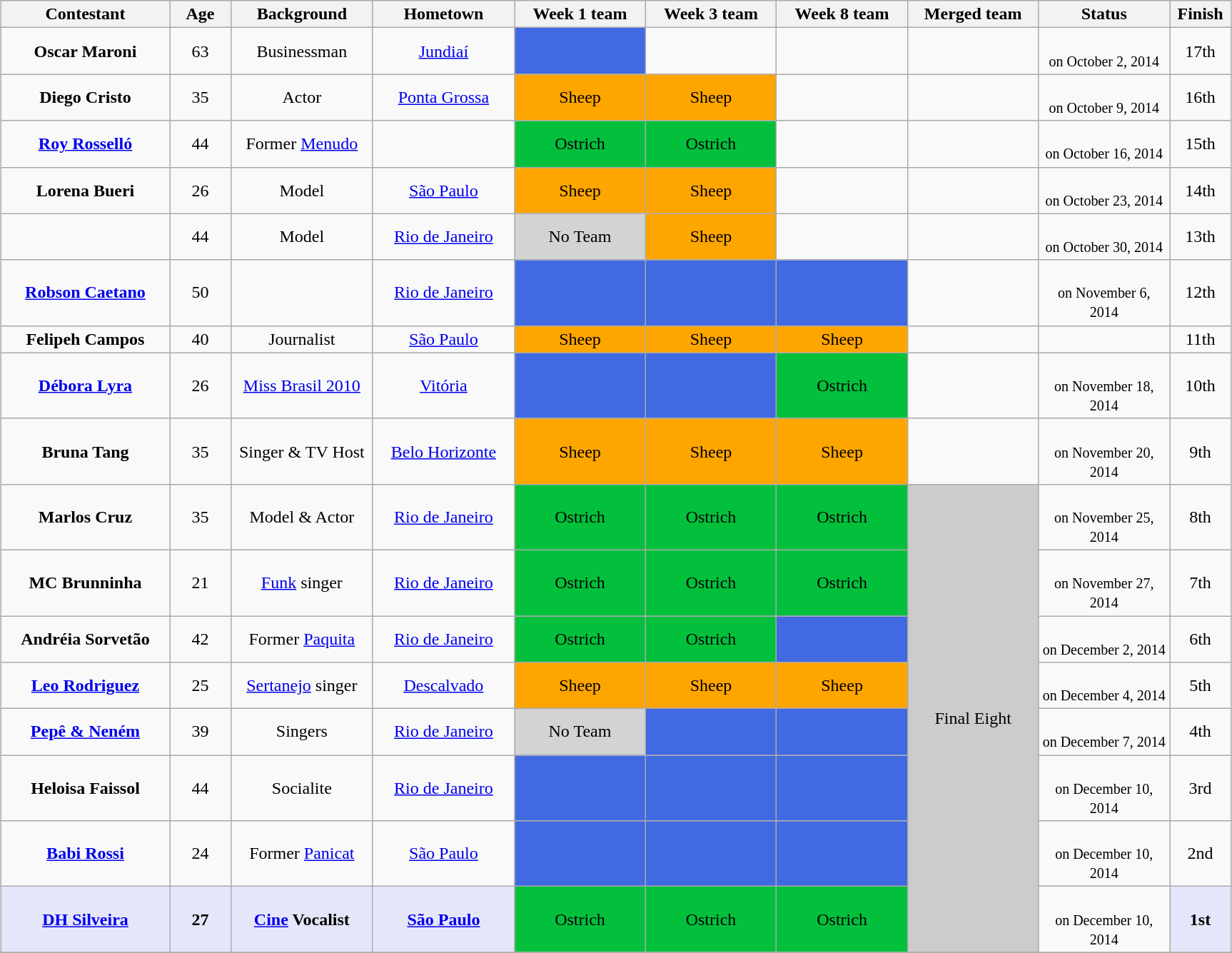<table class= "wikitable sortable" style="text-align: center; margin:auto; align: center">
<tr>
<th width=150>Contestant</th>
<th width=050>Age</th>
<th width=125>Background</th>
<th width=125>Hometown</th>
<th width=115>Week 1 team</th>
<th width=115>Week 3 team</th>
<th width=115>Week 8 team</th>
<th width=115>Merged team</th>
<th width=115>Status</th>
<th width=050>Finish</th>
</tr>
<tr>
<td><strong>Oscar Maroni</strong></td>
<td>63</td>
<td>Businessman</td>
<td><a href='#'>Jundiaí</a></td>
<td bgcolor="4169E1"></td>
<td></td>
<td></td>
<td></td>
<td><br><small>on October 2, 2014</small></td>
<td>17th</td>
</tr>
<tr>
<td><strong>Diego Cristo</strong></td>
<td>35</td>
<td>Actor</td>
<td><a href='#'>Ponta Grossa</a></td>
<td bgcolor="FFA500">Sheep</td>
<td bgcolor="FFA500">Sheep</td>
<td></td>
<td></td>
<td><br><small>on October 9, 2014</small></td>
<td>16th</td>
</tr>
<tr>
<td><strong><a href='#'>Roy Rosselló</a></strong></td>
<td>44</td>
<td>Former <a href='#'>Menudo</a></td>
<td></td>
<td bgcolor="03C03C">Ostrich</td>
<td bgcolor="03C03C">Ostrich</td>
<td></td>
<td></td>
<td><br><small>on October 16, 2014</small></td>
<td>15th</td>
</tr>
<tr>
<td><strong>Lorena Bueri</strong></td>
<td>26</td>
<td>Model</td>
<td><a href='#'>São Paulo</a></td>
<td bgcolor="FFA500">Sheep</td>
<td bgcolor="FFA500">Sheep</td>
<td></td>
<td></td>
<td><br><small>on October 23, 2014</small></td>
<td>14th</td>
</tr>
<tr>
<td></td>
<td>44</td>
<td>Model</td>
<td><a href='#'>Rio de Janeiro</a></td>
<td bgcolor="D3D3D3">No Team</td>
<td bgcolor="FFA500">Sheep</td>
<td></td>
<td></td>
<td><br><small>on October 30, 2014</small></td>
<td>13th</td>
</tr>
<tr>
<td><strong><a href='#'>Robson Caetano</a></strong></td>
<td>50</td>
<td></td>
<td><a href='#'>Rio de Janeiro</a></td>
<td bgcolor="4169E1"></td>
<td bgcolor="4169E1"></td>
<td bgcolor="4169E1"></td>
<td></td>
<td><br><small>on November 6, 2014</small></td>
<td>12th</td>
</tr>
<tr>
<td><strong>Felipeh Campos</strong></td>
<td>40</td>
<td>Journalist</td>
<td><a href='#'>São Paulo</a></td>
<td bgcolor="FFA500">Sheep</td>
<td bgcolor="FFA500">Sheep</td>
<td bgcolor="FFA500">Sheep</td>
<td></td>
<td><br><small></small></td>
<td>11th</td>
</tr>
<tr>
<td><strong><a href='#'>Débora Lyra</a></strong></td>
<td>26</td>
<td><a href='#'>Miss Brasil 2010</a></td>
<td><a href='#'>Vitória</a></td>
<td bgcolor="4169E1"></td>
<td bgcolor="4169E1"></td>
<td bgcolor="03C03C">Ostrich</td>
<td></td>
<td><br><small>on November 18, 2014</small></td>
<td>10th</td>
</tr>
<tr>
<td><strong>Bruna Tang</strong></td>
<td>35</td>
<td>Singer & TV Host</td>
<td><a href='#'>Belo Horizonte</a></td>
<td bgcolor="FFA500">Sheep</td>
<td bgcolor="FFA500">Sheep</td>
<td bgcolor="FFA500">Sheep</td>
<td></td>
<td><br><small>on November 20, 2014</small></td>
<td>9th</td>
</tr>
<tr>
<td><strong>Marlos Cruz</strong></td>
<td>35</td>
<td>Model & Actor</td>
<td><a href='#'>Rio de Janeiro</a></td>
<td bgcolor="03C03C">Ostrich</td>
<td bgcolor="03C03C">Ostrich</td>
<td bgcolor="03C03C">Ostrich</td>
<td bgcolor="CCCCCC" rowspan=8>Final Eight</td>
<td><br><small>on November 25, 2014</small></td>
<td>8th</td>
</tr>
<tr>
<td><strong>MC Brunninha</strong></td>
<td>21</td>
<td><a href='#'>Funk</a> singer</td>
<td><a href='#'>Rio de Janeiro</a></td>
<td bgcolor="03C03C">Ostrich</td>
<td bgcolor="03C03C">Ostrich</td>
<td bgcolor="03C03C">Ostrich</td>
<td><br><small>on November 27, 2014</small></td>
<td>7th</td>
</tr>
<tr>
<td><strong>Andréia Sorvetão</strong></td>
<td>42</td>
<td>Former <a href='#'>Paquita</a></td>
<td><a href='#'>Rio de Janeiro</a></td>
<td bgcolor="03C03C">Ostrich</td>
<td bgcolor="03C03C">Ostrich</td>
<td bgcolor="4169E1"></td>
<td><br><small>on December 2, 2014</small></td>
<td>6th</td>
</tr>
<tr>
<td><strong><a href='#'>Leo Rodriguez</a></strong></td>
<td>25</td>
<td><a href='#'>Sertanejo</a> singer</td>
<td><a href='#'>Descalvado</a></td>
<td bgcolor="FFA500">Sheep</td>
<td bgcolor="FFA500">Sheep</td>
<td bgcolor="FFA500">Sheep</td>
<td><br><small>on December 4, 2014</small></td>
<td>5th</td>
</tr>
<tr>
<td><strong><a href='#'>Pepê & Neném</a></strong></td>
<td>39</td>
<td>Singers</td>
<td><a href='#'>Rio de Janeiro</a></td>
<td bgcolor="D3D3D3">No Team</td>
<td bgcolor="4169E1"></td>
<td bgcolor="4169E1"></td>
<td><br><small>on December 7, 2014</small></td>
<td>4th</td>
</tr>
<tr>
<td><strong>Heloisa Faissol</strong></td>
<td>44</td>
<td>Socialite</td>
<td><a href='#'>Rio de Janeiro</a></td>
<td bgcolor="4169E1"></td>
<td bgcolor="4169E1"></td>
<td bgcolor="4169E1"></td>
<td><br><small>on December 10, 2014</small></td>
<td>3rd</td>
</tr>
<tr>
<td><strong><a href='#'>Babi Rossi</a></strong></td>
<td>24</td>
<td>Former <a href='#'>Panicat</a></td>
<td><a href='#'>São Paulo</a></td>
<td bgcolor="4169E1"></td>
<td bgcolor="4169E1"></td>
<td bgcolor="4169E1"></td>
<td><br><small>on December 10, 2014</small></td>
<td>2nd</td>
</tr>
<tr>
<td bgcolor="E6E6FA" nowrap><strong><a href='#'>DH Silveira</a></strong></td>
<td bgcolor="E6E6FA"><strong>27</strong></td>
<td bgcolor="E6E6FA"><strong><a href='#'>Cine</a> Vocalist</strong></td>
<td bgcolor="E6E6FA"><strong><a href='#'>São Paulo</a></strong></td>
<td bgcolor="03C03C">Ostrich</td>
<td bgcolor="03C03C">Ostrich</td>
<td bgcolor="03C03C">Ostrich</td>
<td><br><small>on December 10, 2014</small></td>
<td bgcolor="E6E6FA"><strong>1st</strong></td>
</tr>
<tr>
</tr>
</table>
